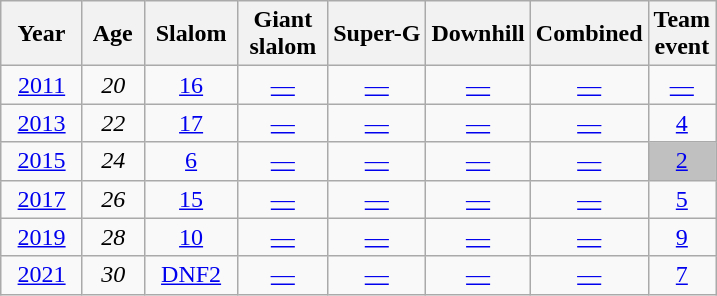<table class=wikitable style="text-align:center">
<tr>
<th>  Year  </th>
<th> Age </th>
<th> Slalom </th>
<th> Giant <br> slalom </th>
<th>Super-G</th>
<th>Downhill</th>
<th>Combined</th>
<th>Team<br>event</th>
</tr>
<tr>
<td><a href='#'>2011</a></td>
<td><em>20</em></td>
<td><a href='#'>16</a></td>
<td><a href='#'>—</a></td>
<td><a href='#'>—</a></td>
<td><a href='#'>—</a></td>
<td><a href='#'>—</a></td>
<td><a href='#'>—</a></td>
</tr>
<tr>
<td><a href='#'>2013</a></td>
<td><em>22</em></td>
<td><a href='#'>17</a></td>
<td><a href='#'>—</a></td>
<td><a href='#'>—</a></td>
<td><a href='#'>—</a></td>
<td><a href='#'>—</a></td>
<td><a href='#'>4</a></td>
</tr>
<tr>
<td><a href='#'>2015</a></td>
<td><em>24</em></td>
<td><a href='#'>6</a></td>
<td><a href='#'>—</a></td>
<td><a href='#'>—</a></td>
<td><a href='#'>—</a></td>
<td><a href='#'>—</a></td>
<td style="background:silver;"><a href='#'>2</a></td>
</tr>
<tr>
<td><a href='#'>2017</a></td>
<td><em>26</em></td>
<td><a href='#'>15</a></td>
<td><a href='#'>—</a></td>
<td><a href='#'>—</a></td>
<td><a href='#'>—</a></td>
<td><a href='#'>—</a></td>
<td><a href='#'>5</a></td>
</tr>
<tr>
<td><a href='#'>2019</a></td>
<td><em>28</em></td>
<td><a href='#'>10</a></td>
<td><a href='#'>—</a></td>
<td><a href='#'>—</a></td>
<td><a href='#'>—</a></td>
<td><a href='#'>—</a></td>
<td><a href='#'>9</a></td>
</tr>
<tr>
<td><a href='#'>2021</a></td>
<td><em>30</em></td>
<td><a href='#'>DNF2</a></td>
<td><a href='#'>—</a></td>
<td><a href='#'>—</a></td>
<td><a href='#'>—</a></td>
<td><a href='#'>—</a></td>
<td><a href='#'>7</a></td>
</tr>
</table>
